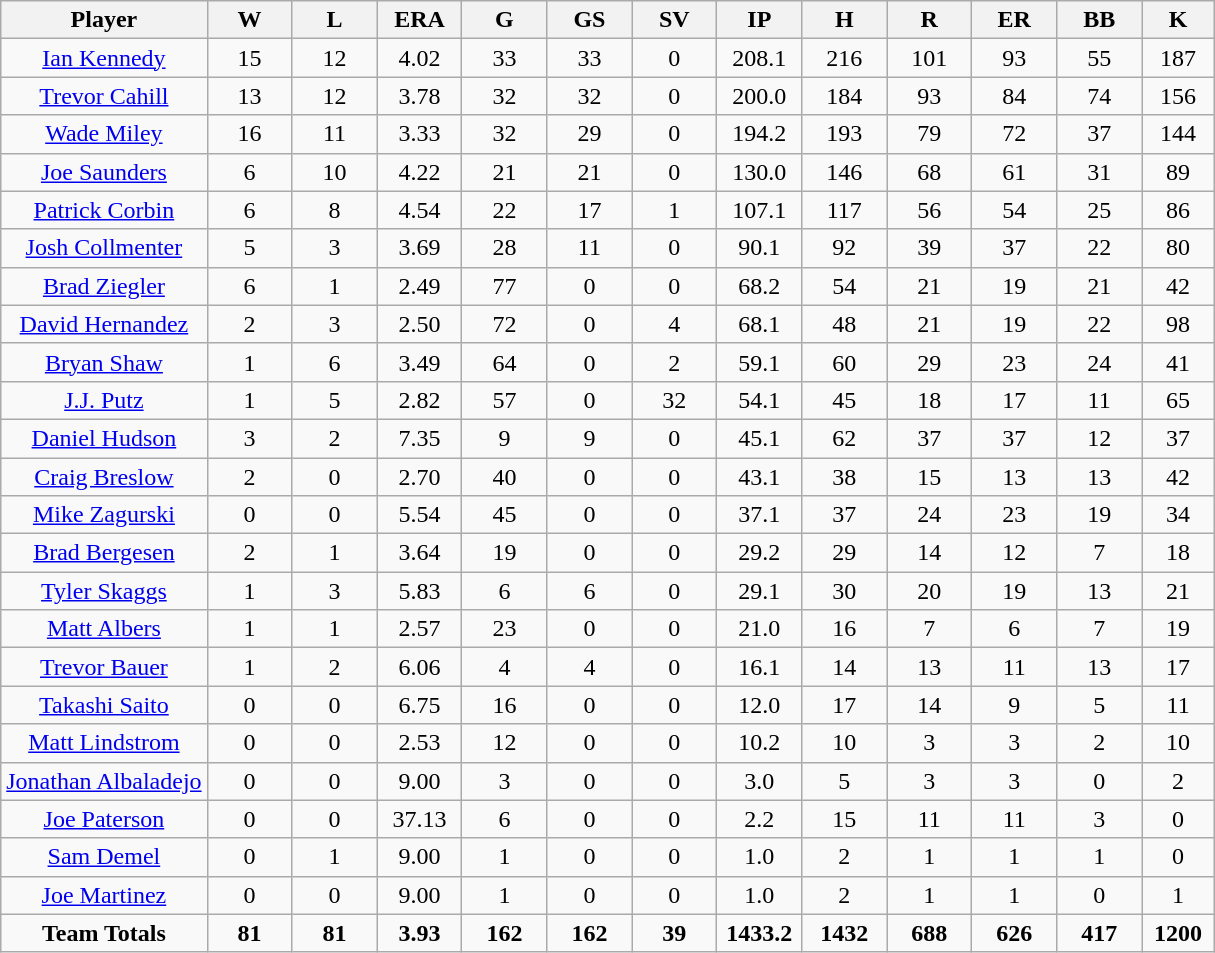<table class="wikitable sortable" style="text-align:center; border:1; cellpadding:2; cellspacing:0;">
<tr>
<th bgcolor="#DDDDFF" width="17%">Player</th>
<th bgcolor="#DDDDFF" width="7%">W</th>
<th bgcolor="#DDDDFF" width="7%">L</th>
<th bgcolor="#DDDDFF" width="7%">ERA</th>
<th bgcolor="#DDDDFF" width="7%">G</th>
<th bgcolor="#DDDDFF" width="7%">GS</th>
<th bgcolor="#DDDDFF" width="7%">SV</th>
<th bgcolor="#DDDDFF" width="7%">IP</th>
<th bgcolor="#DDDDFF" width="7%">H</th>
<th bgcolor="#DDDDFF" width="7%">R</th>
<th bgcolor="#DDDDFF" width="7%">ER</th>
<th bgcolor="#DDDDFF" width="7%">BB</th>
<th bgcolor="#DDDDFF" width="7%">K</th>
</tr>
<tr align=center>
<td><a href='#'>Ian Kennedy</a></td>
<td>15</td>
<td>12</td>
<td>4.02</td>
<td>33</td>
<td>33</td>
<td>0</td>
<td>208.1</td>
<td>216</td>
<td>101</td>
<td>93</td>
<td>55</td>
<td>187</td>
</tr>
<tr align=center>
<td><a href='#'>Trevor Cahill</a></td>
<td>13</td>
<td>12</td>
<td>3.78</td>
<td>32</td>
<td>32</td>
<td>0</td>
<td>200.0</td>
<td>184</td>
<td>93</td>
<td>84</td>
<td>74</td>
<td>156</td>
</tr>
<tr align=center>
<td><a href='#'>Wade Miley</a></td>
<td>16</td>
<td>11</td>
<td>3.33</td>
<td>32</td>
<td>29</td>
<td>0</td>
<td>194.2</td>
<td>193</td>
<td>79</td>
<td>72</td>
<td>37</td>
<td>144</td>
</tr>
<tr align=center>
<td><a href='#'>Joe Saunders</a></td>
<td>6</td>
<td>10</td>
<td>4.22</td>
<td>21</td>
<td>21</td>
<td>0</td>
<td>130.0</td>
<td>146</td>
<td>68</td>
<td>61</td>
<td>31</td>
<td>89</td>
</tr>
<tr align=center>
<td><a href='#'>Patrick Corbin</a></td>
<td>6</td>
<td>8</td>
<td>4.54</td>
<td>22</td>
<td>17</td>
<td>1</td>
<td>107.1</td>
<td>117</td>
<td>56</td>
<td>54</td>
<td>25</td>
<td>86</td>
</tr>
<tr align=center>
<td><a href='#'>Josh Collmenter</a></td>
<td>5</td>
<td>3</td>
<td>3.69</td>
<td>28</td>
<td>11</td>
<td>0</td>
<td>90.1</td>
<td>92</td>
<td>39</td>
<td>37</td>
<td>22</td>
<td>80</td>
</tr>
<tr align=center>
<td><a href='#'>Brad Ziegler</a></td>
<td>6</td>
<td>1</td>
<td>2.49</td>
<td>77</td>
<td>0</td>
<td>0</td>
<td>68.2</td>
<td>54</td>
<td>21</td>
<td>19</td>
<td>21</td>
<td>42</td>
</tr>
<tr align=center>
<td><a href='#'>David Hernandez</a></td>
<td>2</td>
<td>3</td>
<td>2.50</td>
<td>72</td>
<td>0</td>
<td>4</td>
<td>68.1</td>
<td>48</td>
<td>21</td>
<td>19</td>
<td>22</td>
<td>98</td>
</tr>
<tr align=center>
<td><a href='#'>Bryan Shaw</a></td>
<td>1</td>
<td>6</td>
<td>3.49</td>
<td>64</td>
<td>0</td>
<td>2</td>
<td>59.1</td>
<td>60</td>
<td>29</td>
<td>23</td>
<td>24</td>
<td>41</td>
</tr>
<tr align=center>
<td><a href='#'>J.J. Putz</a></td>
<td>1</td>
<td>5</td>
<td>2.82</td>
<td>57</td>
<td>0</td>
<td>32</td>
<td>54.1</td>
<td>45</td>
<td>18</td>
<td>17</td>
<td>11</td>
<td>65</td>
</tr>
<tr align=center>
<td><a href='#'>Daniel Hudson</a></td>
<td>3</td>
<td>2</td>
<td>7.35</td>
<td>9</td>
<td>9</td>
<td>0</td>
<td>45.1</td>
<td>62</td>
<td>37</td>
<td>37</td>
<td>12</td>
<td>37</td>
</tr>
<tr align=center>
<td><a href='#'>Craig Breslow</a></td>
<td>2</td>
<td>0</td>
<td>2.70</td>
<td>40</td>
<td>0</td>
<td>0</td>
<td>43.1</td>
<td>38</td>
<td>15</td>
<td>13</td>
<td>13</td>
<td>42</td>
</tr>
<tr align=center>
<td><a href='#'>Mike Zagurski</a></td>
<td>0</td>
<td>0</td>
<td>5.54</td>
<td>45</td>
<td>0</td>
<td>0</td>
<td>37.1</td>
<td>37</td>
<td>24</td>
<td>23</td>
<td>19</td>
<td>34</td>
</tr>
<tr align=center>
<td><a href='#'>Brad Bergesen</a></td>
<td>2</td>
<td>1</td>
<td>3.64</td>
<td>19</td>
<td>0</td>
<td>0</td>
<td>29.2</td>
<td>29</td>
<td>14</td>
<td>12</td>
<td>7</td>
<td>18</td>
</tr>
<tr align=center>
<td><a href='#'>Tyler Skaggs</a></td>
<td>1</td>
<td>3</td>
<td>5.83</td>
<td>6</td>
<td>6</td>
<td>0</td>
<td>29.1</td>
<td>30</td>
<td>20</td>
<td>19</td>
<td>13</td>
<td>21</td>
</tr>
<tr align=center>
<td><a href='#'>Matt Albers</a></td>
<td>1</td>
<td>1</td>
<td>2.57</td>
<td>23</td>
<td>0</td>
<td>0</td>
<td>21.0</td>
<td>16</td>
<td>7</td>
<td>6</td>
<td>7</td>
<td>19</td>
</tr>
<tr align=center>
<td><a href='#'>Trevor Bauer</a></td>
<td>1</td>
<td>2</td>
<td>6.06</td>
<td>4</td>
<td>4</td>
<td>0</td>
<td>16.1</td>
<td>14</td>
<td>13</td>
<td>11</td>
<td>13</td>
<td>17</td>
</tr>
<tr align=center>
<td><a href='#'>Takashi Saito</a></td>
<td>0</td>
<td>0</td>
<td>6.75</td>
<td>16</td>
<td>0</td>
<td>0</td>
<td>12.0</td>
<td>17</td>
<td>14</td>
<td>9</td>
<td>5</td>
<td>11</td>
</tr>
<tr align=center>
<td><a href='#'>Matt Lindstrom</a></td>
<td>0</td>
<td>0</td>
<td>2.53</td>
<td>12</td>
<td>0</td>
<td>0</td>
<td>10.2</td>
<td>10</td>
<td>3</td>
<td>3</td>
<td>2</td>
<td>10</td>
</tr>
<tr align=center>
<td><a href='#'>Jonathan Albaladejo</a></td>
<td>0</td>
<td>0</td>
<td>9.00</td>
<td>3</td>
<td>0</td>
<td>0</td>
<td>3.0</td>
<td>5</td>
<td>3</td>
<td>3</td>
<td>0</td>
<td>2</td>
</tr>
<tr align=center>
<td><a href='#'>Joe Paterson</a></td>
<td>0</td>
<td>0</td>
<td>37.13</td>
<td>6</td>
<td>0</td>
<td>0</td>
<td>2.2</td>
<td>15</td>
<td>11</td>
<td>11</td>
<td>3</td>
<td>0</td>
</tr>
<tr align=center>
<td><a href='#'>Sam Demel</a></td>
<td>0</td>
<td>1</td>
<td>9.00</td>
<td>1</td>
<td>0</td>
<td>0</td>
<td>1.0</td>
<td>2</td>
<td>1</td>
<td>1</td>
<td>1</td>
<td>0</td>
</tr>
<tr align=center>
<td><a href='#'>Joe Martinez</a></td>
<td>0</td>
<td>0</td>
<td>9.00</td>
<td>1</td>
<td>0</td>
<td>0</td>
<td>1.0</td>
<td>2</td>
<td>1</td>
<td>1</td>
<td>0</td>
<td>1</td>
</tr>
<tr align=center>
<td><strong>Team Totals</strong></td>
<td><strong>81</strong></td>
<td><strong>81</strong></td>
<td><strong>3.93</strong></td>
<td><strong>162</strong></td>
<td><strong>162</strong></td>
<td><strong>39</strong></td>
<td><strong>1433.2</strong></td>
<td><strong>1432</strong></td>
<td><strong>688</strong></td>
<td><strong>626</strong></td>
<td><strong>417</strong></td>
<td><strong>1200</strong></td>
</tr>
</table>
